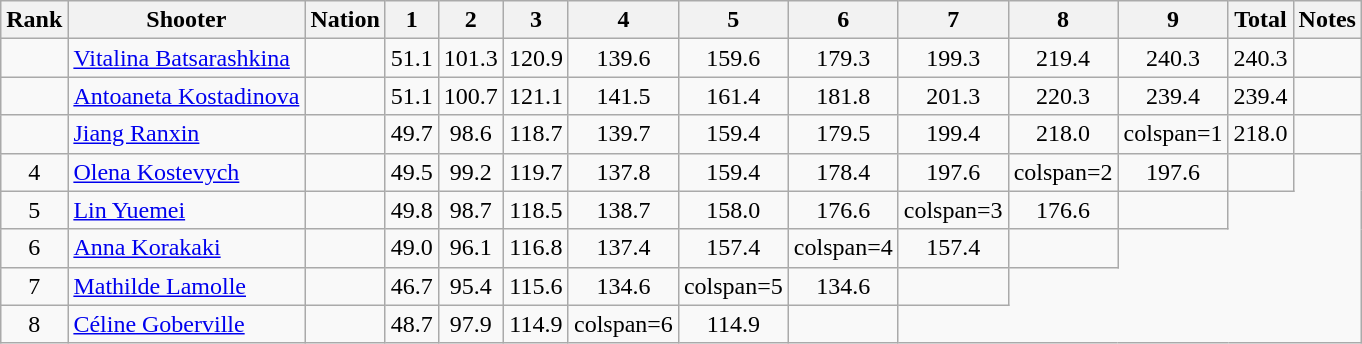<table class="wikitable sortable" style="text-align:center">
<tr>
<th>Rank</th>
<th>Shooter</th>
<th>Nation</th>
<th>1</th>
<th>2</th>
<th>3</th>
<th>4</th>
<th>5</th>
<th>6</th>
<th>7</th>
<th>8</th>
<th>9</th>
<th>Total</th>
<th>Notes</th>
</tr>
<tr>
<td></td>
<td align=left><a href='#'>Vitalina Batsarashkina</a></td>
<td align=left></td>
<td>51.1</td>
<td>101.3</td>
<td>120.9</td>
<td>139.6</td>
<td>159.6</td>
<td>179.3</td>
<td>199.3</td>
<td>219.4</td>
<td>240.3</td>
<td>240.3</td>
<td></td>
</tr>
<tr>
<td></td>
<td align=left><a href='#'>Antoaneta Kostadinova</a></td>
<td align=left></td>
<td>51.1</td>
<td>100.7</td>
<td>121.1</td>
<td>141.5</td>
<td>161.4</td>
<td>181.8</td>
<td>201.3</td>
<td>220.3</td>
<td>239.4</td>
<td>239.4</td>
<td></td>
</tr>
<tr>
<td></td>
<td align=left><a href='#'>Jiang Ranxin</a></td>
<td align=left></td>
<td>49.7</td>
<td>98.6</td>
<td>118.7</td>
<td>139.7</td>
<td>159.4</td>
<td>179.5</td>
<td>199.4</td>
<td>218.0</td>
<td>colspan=1 </td>
<td>218.0</td>
<td></td>
</tr>
<tr>
<td>4</td>
<td align=left><a href='#'>Olena Kostevych</a></td>
<td align=left></td>
<td>49.5</td>
<td>99.2</td>
<td>119.7</td>
<td>137.8</td>
<td>159.4</td>
<td>178.4</td>
<td>197.6</td>
<td>colspan=2 </td>
<td>197.6</td>
<td></td>
</tr>
<tr>
<td>5</td>
<td align=left><a href='#'>Lin Yuemei</a></td>
<td align=left></td>
<td>49.8</td>
<td>98.7</td>
<td>118.5</td>
<td>138.7</td>
<td>158.0</td>
<td>176.6</td>
<td>colspan=3 </td>
<td>176.6</td>
<td></td>
</tr>
<tr>
<td>6</td>
<td align=left><a href='#'>Anna Korakaki</a></td>
<td align=left></td>
<td>49.0</td>
<td>96.1</td>
<td>116.8</td>
<td>137.4</td>
<td>157.4</td>
<td>colspan=4 </td>
<td>157.4</td>
<td></td>
</tr>
<tr>
<td>7</td>
<td align=left><a href='#'>Mathilde Lamolle</a></td>
<td align=left></td>
<td>46.7</td>
<td>95.4</td>
<td>115.6</td>
<td>134.6</td>
<td>colspan=5 </td>
<td>134.6</td>
<td></td>
</tr>
<tr>
<td>8</td>
<td align=left><a href='#'>Céline Goberville</a></td>
<td align=left></td>
<td>48.7</td>
<td>97.9</td>
<td>114.9</td>
<td>colspan=6 </td>
<td>114.9</td>
<td></td>
</tr>
</table>
